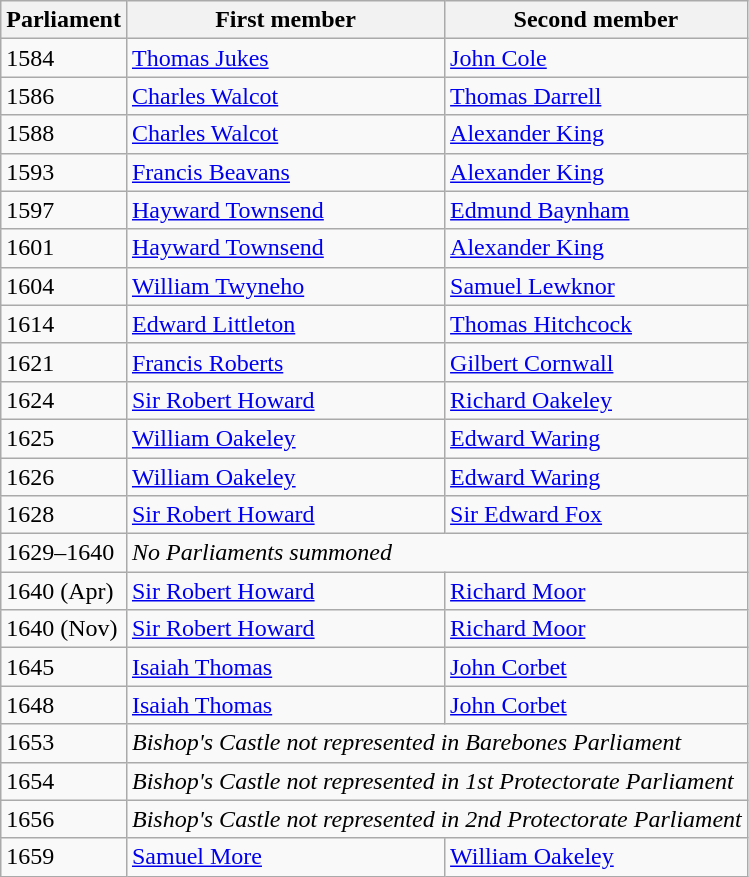<table class="wikitable">
<tr>
<th>Parliament</th>
<th>First member</th>
<th>Second member</th>
</tr>
<tr>
<td>1584</td>
<td><a href='#'>Thomas Jukes</a></td>
<td><a href='#'>John Cole</a></td>
</tr>
<tr>
<td>1586</td>
<td><a href='#'>Charles Walcot</a></td>
<td><a href='#'>Thomas Darrell</a></td>
</tr>
<tr>
<td>1588</td>
<td><a href='#'>Charles Walcot</a></td>
<td><a href='#'>Alexander King</a></td>
</tr>
<tr>
<td>1593</td>
<td><a href='#'>Francis Beavans</a></td>
<td><a href='#'>Alexander King</a></td>
</tr>
<tr>
<td>1597</td>
<td><a href='#'>Hayward Townsend</a></td>
<td><a href='#'>Edmund Baynham</a></td>
</tr>
<tr>
<td>1601</td>
<td><a href='#'>Hayward Townsend</a></td>
<td><a href='#'>Alexander King</a></td>
</tr>
<tr>
<td>1604</td>
<td><a href='#'>William Twyneho</a></td>
<td><a href='#'>Samuel Lewknor</a></td>
</tr>
<tr>
<td>1614</td>
<td><a href='#'>Edward Littleton</a></td>
<td><a href='#'>Thomas Hitchcock</a></td>
</tr>
<tr>
<td>1621</td>
<td><a href='#'>Francis Roberts</a></td>
<td><a href='#'>Gilbert Cornwall</a></td>
</tr>
<tr>
<td>1624</td>
<td><a href='#'>Sir Robert Howard</a></td>
<td><a href='#'>Richard Oakeley</a></td>
</tr>
<tr>
<td>1625</td>
<td><a href='#'>William Oakeley</a></td>
<td><a href='#'>Edward Waring</a></td>
</tr>
<tr>
<td>1626</td>
<td><a href='#'>William Oakeley</a></td>
<td><a href='#'>Edward Waring</a></td>
</tr>
<tr>
<td>1628</td>
<td><a href='#'>Sir Robert Howard</a></td>
<td><a href='#'>Sir Edward Fox</a></td>
</tr>
<tr>
<td>1629–1640</td>
<td colspan = "2"><em>No Parliaments summoned</em></td>
</tr>
<tr>
<td>1640 (Apr)</td>
<td><a href='#'>Sir Robert Howard</a></td>
<td><a href='#'>Richard Moor</a></td>
</tr>
<tr>
<td>1640 (Nov)</td>
<td><a href='#'>Sir Robert Howard</a></td>
<td><a href='#'>Richard Moor</a></td>
</tr>
<tr>
<td>1645</td>
<td><a href='#'>Isaiah Thomas</a></td>
<td><a href='#'>John Corbet</a></td>
</tr>
<tr>
<td>1648</td>
<td><a href='#'>Isaiah Thomas</a></td>
<td><a href='#'>John Corbet</a></td>
</tr>
<tr>
<td>1653</td>
<td colspan = "2"><em>Bishop's Castle not represented in Barebones Parliament</em></td>
</tr>
<tr>
<td>1654</td>
<td colspan = "2"><em>Bishop's Castle not represented in 1st Protectorate Parliament</em></td>
</tr>
<tr>
<td>1656</td>
<td colspan = "2"><em>Bishop's Castle not represented in 2nd Protectorate Parliament</em></td>
</tr>
<tr>
<td>1659</td>
<td><a href='#'>Samuel More</a></td>
<td><a href='#'>William Oakeley</a></td>
</tr>
</table>
